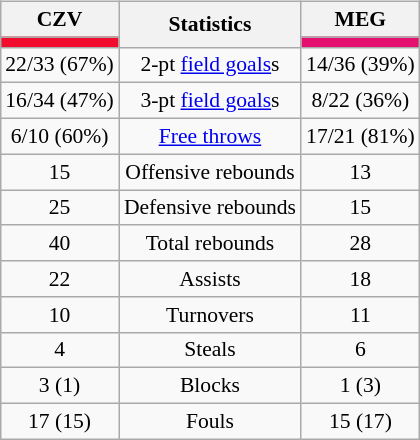<table style="width:100%;">
<tr>
<td valign=top align=right width=33%><br>













</td>
<td style="vertical-align:top; align:center; width:33%;"><br><table style="width:100%;">
<tr>
<td style="width=50%;"></td>
<td></td>
<td style="width=50%;"></td>
</tr>
</table>
<table class="wikitable" style="font-size:90%; text-align:center; margin:auto;" align=center>
<tr>
<th>CZV</th>
<th rowspan=2>Statistics</th>
<th>MEG</th>
</tr>
<tr>
<td style="background:#F20D2F;"></td>
<td style="background:#e50f6f;"></td>
</tr>
<tr>
<td>22/33 (67%)</td>
<td>2-pt <a href='#'>field goals</a>s</td>
<td>14/36 (39%)</td>
</tr>
<tr>
<td>16/34 (47%)</td>
<td>3-pt <a href='#'>field goals</a>s</td>
<td>8/22 (36%)</td>
</tr>
<tr>
<td>6/10 (60%)</td>
<td><a href='#'>Free throws</a></td>
<td>17/21 (81%)</td>
</tr>
<tr>
<td>15</td>
<td>Offensive rebounds</td>
<td>13</td>
</tr>
<tr>
<td>25</td>
<td>Defensive rebounds</td>
<td>15</td>
</tr>
<tr>
<td>40</td>
<td>Total rebounds</td>
<td>28</td>
</tr>
<tr>
<td>22</td>
<td>Assists</td>
<td>18</td>
</tr>
<tr>
<td>10</td>
<td>Turnovers</td>
<td>11</td>
</tr>
<tr>
<td>4</td>
<td>Steals</td>
<td>6</td>
</tr>
<tr>
<td>3 (1)</td>
<td>Blocks</td>
<td>1 (3)</td>
</tr>
<tr>
<td>17 (15)</td>
<td>Fouls</td>
<td>15 (17)</td>
</tr>
</table>
</td>
<td style="vertical-align:top; align:left; width:33%;"><br>













</td>
</tr>
</table>
